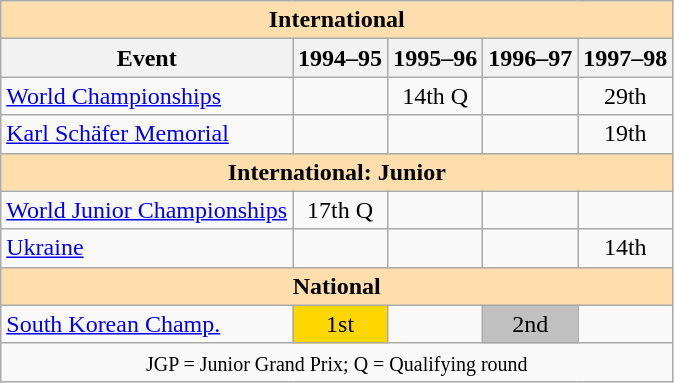<table class="wikitable" style="text-align:center">
<tr>
<th style="background-color: #ffdead; " colspan=5 align=center>International</th>
</tr>
<tr>
<th>Event</th>
<th>1994–95</th>
<th>1995–96</th>
<th>1996–97</th>
<th>1997–98</th>
</tr>
<tr>
<td align=left><a href='#'>World Championships</a></td>
<td></td>
<td>14th Q</td>
<td></td>
<td>29th</td>
</tr>
<tr>
<td align=left><a href='#'>Karl Schäfer Memorial</a></td>
<td></td>
<td></td>
<td></td>
<td>19th</td>
</tr>
<tr>
<th style="background-color: #ffdead; " colspan=5 align=center>International: Junior </th>
</tr>
<tr>
<td align=left><a href='#'>World Junior Championships</a></td>
<td>17th Q</td>
<td></td>
<td></td>
<td></td>
</tr>
<tr>
<td align=left> <a href='#'>Ukraine</a></td>
<td></td>
<td></td>
<td></td>
<td>14th</td>
</tr>
<tr>
<th style="background-color: #ffdead; " colspan=5 align=center>National</th>
</tr>
<tr>
<td align=left><a href='#'>South Korean Champ.</a></td>
<td bgcolor=gold>1st</td>
<td></td>
<td bgcolor=silver>2nd</td>
<td></td>
</tr>
<tr>
<td colspan=5 align=center><small> JGP = Junior Grand Prix; Q = Qualifying round </small></td>
</tr>
</table>
